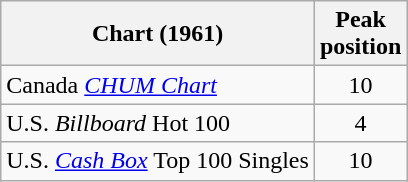<table class="wikitable sortable">
<tr>
<th>Chart (1961)</th>
<th>Peak<br>position</th>
</tr>
<tr>
<td>Canada <em><a href='#'>CHUM Chart</a></em></td>
<td align="center">10</td>
</tr>
<tr>
<td>U.S. <em>Billboard</em> Hot 100</td>
<td align="center">4</td>
</tr>
<tr>
<td>U.S. <em><a href='#'>Cash Box</a></em> Top 100 Singles</td>
<td align="center">10</td>
</tr>
</table>
